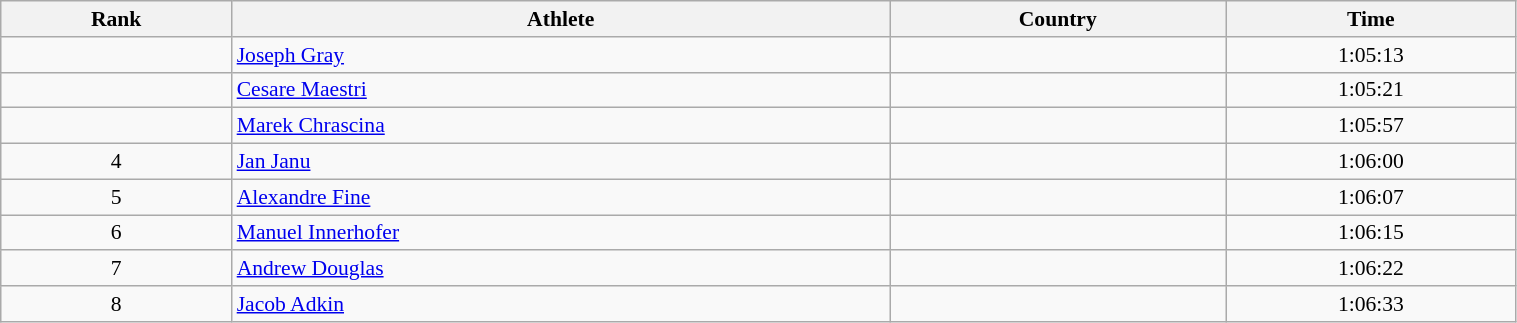<table class="wikitable" width=80% style="font-size:90%; text-align:left;">
<tr>
<th>Rank</th>
<th>Athlete</th>
<th>Country</th>
<th>Time</th>
</tr>
<tr align="center">
<td align="center"></td>
<td align="left"><a href='#'>Joseph Gray</a></td>
<td align="left"></td>
<td>1:05:13</td>
</tr>
<tr align="center">
<td></td>
<td align="left"><a href='#'>Cesare Maestri</a></td>
<td align="left"></td>
<td>1:05:21</td>
</tr>
<tr align="center">
<td></td>
<td align="left"><a href='#'>Marek Chrascina</a></td>
<td align="left"></td>
<td>1:05:57</td>
</tr>
<tr align="center">
<td>4</td>
<td align="left"><a href='#'>Jan Janu</a></td>
<td align="left"></td>
<td>1:06:00</td>
</tr>
<tr align="center">
<td>5</td>
<td align="left"><a href='#'>Alexandre Fine</a></td>
<td align="left"></td>
<td>1:06:07</td>
</tr>
<tr align="center">
<td>6</td>
<td align="left"><a href='#'>Manuel Innerhofer</a></td>
<td align="left"></td>
<td>1:06:15</td>
</tr>
<tr align="center">
<td>7</td>
<td align="left"><a href='#'>Andrew Douglas</a></td>
<td align="left"></td>
<td>1:06:22</td>
</tr>
<tr align="center">
<td>8</td>
<td align="left"><a href='#'>Jacob Adkin</a></td>
<td align="left"></td>
<td>1:06:33</td>
</tr>
</table>
